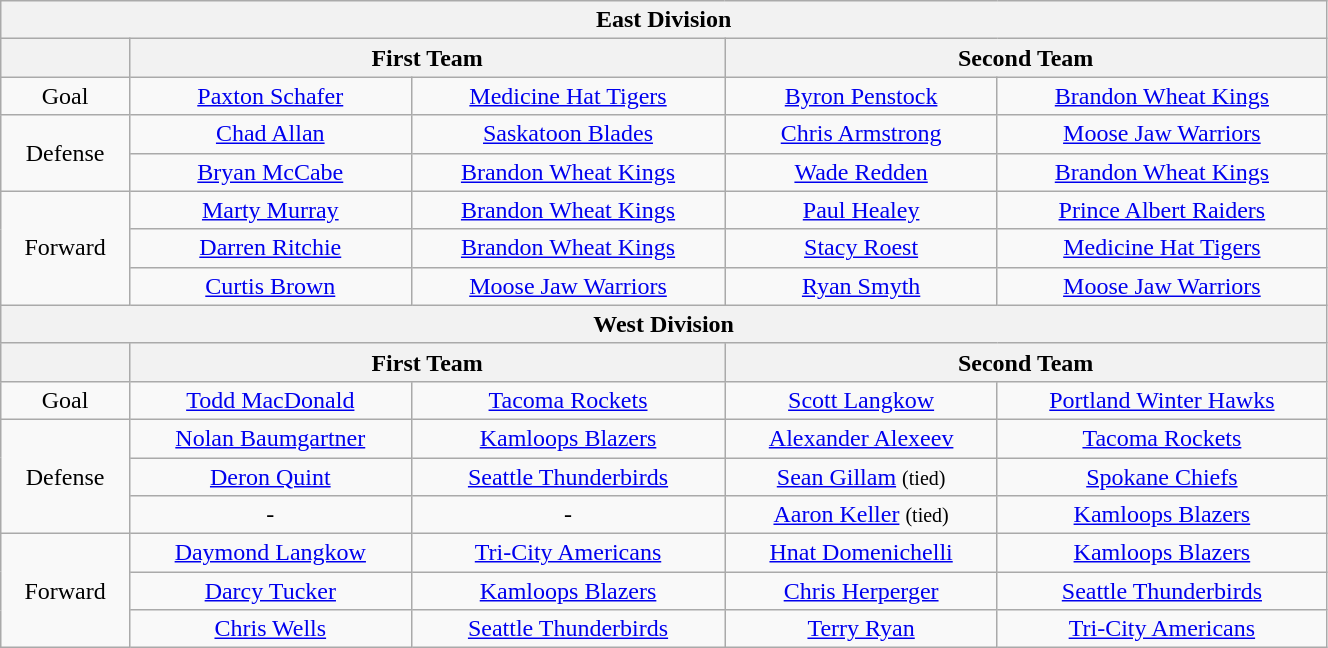<table class="wikitable" style="text-align:center;" width="70%">
<tr>
<th colspan="5">East Division</th>
</tr>
<tr>
<th></th>
<th colspan="2">First Team</th>
<th colspan="2">Second Team</th>
</tr>
<tr>
<td>Goal</td>
<td><a href='#'>Paxton Schafer</a></td>
<td><a href='#'>Medicine Hat Tigers</a></td>
<td><a href='#'>Byron Penstock</a></td>
<td><a href='#'>Brandon Wheat Kings</a></td>
</tr>
<tr>
<td rowspan="2">Defense</td>
<td><a href='#'>Chad Allan</a></td>
<td><a href='#'>Saskatoon Blades</a></td>
<td><a href='#'>Chris Armstrong</a></td>
<td><a href='#'>Moose Jaw Warriors</a></td>
</tr>
<tr>
<td><a href='#'>Bryan McCabe</a></td>
<td><a href='#'>Brandon Wheat Kings</a></td>
<td><a href='#'>Wade Redden</a></td>
<td><a href='#'>Brandon Wheat Kings</a></td>
</tr>
<tr>
<td rowspan="3">Forward</td>
<td><a href='#'>Marty Murray</a></td>
<td><a href='#'>Brandon Wheat Kings</a></td>
<td><a href='#'>Paul Healey</a></td>
<td><a href='#'>Prince Albert Raiders</a></td>
</tr>
<tr>
<td><a href='#'>Darren Ritchie</a></td>
<td><a href='#'>Brandon Wheat Kings</a></td>
<td><a href='#'>Stacy Roest</a></td>
<td><a href='#'>Medicine Hat Tigers</a></td>
</tr>
<tr>
<td><a href='#'>Curtis Brown</a></td>
<td><a href='#'>Moose Jaw Warriors</a></td>
<td><a href='#'>Ryan Smyth</a></td>
<td><a href='#'>Moose Jaw Warriors</a></td>
</tr>
<tr>
<th colspan="5">West Division</th>
</tr>
<tr>
<th></th>
<th colspan="2">First Team</th>
<th colspan="2">Second Team</th>
</tr>
<tr>
<td>Goal</td>
<td><a href='#'>Todd MacDonald</a></td>
<td><a href='#'>Tacoma Rockets</a></td>
<td><a href='#'>Scott Langkow</a></td>
<td><a href='#'>Portland Winter Hawks</a></td>
</tr>
<tr>
<td rowspan="3">Defense</td>
<td><a href='#'>Nolan Baumgartner</a></td>
<td><a href='#'>Kamloops Blazers</a></td>
<td><a href='#'>Alexander Alexeev</a></td>
<td><a href='#'>Tacoma Rockets</a></td>
</tr>
<tr>
<td><a href='#'>Deron Quint</a></td>
<td><a href='#'>Seattle Thunderbirds</a></td>
<td><a href='#'>Sean Gillam</a> <small>(tied)</small></td>
<td><a href='#'>Spokane Chiefs</a></td>
</tr>
<tr>
<td>-</td>
<td>-</td>
<td><a href='#'>Aaron Keller</a> <small>(tied)</small></td>
<td><a href='#'>Kamloops Blazers</a></td>
</tr>
<tr>
<td rowspan="3">Forward</td>
<td><a href='#'>Daymond Langkow</a></td>
<td><a href='#'>Tri-City Americans</a></td>
<td><a href='#'>Hnat Domenichelli</a></td>
<td><a href='#'>Kamloops Blazers</a></td>
</tr>
<tr>
<td><a href='#'>Darcy Tucker</a></td>
<td><a href='#'>Kamloops Blazers</a></td>
<td><a href='#'>Chris Herperger</a></td>
<td><a href='#'>Seattle Thunderbirds</a></td>
</tr>
<tr>
<td><a href='#'>Chris Wells</a></td>
<td><a href='#'>Seattle Thunderbirds</a></td>
<td><a href='#'>Terry Ryan</a></td>
<td><a href='#'>Tri-City Americans</a></td>
</tr>
</table>
